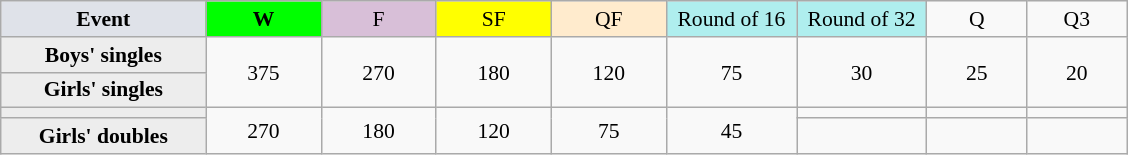<table class=wikitable style=font-size:90%;text-align:center>
<tr>
<td style="width:130px; background:#dfe2e9;"><strong>Event</strong></td>
<td style="width:70px; background:lime;"><strong>W</strong></td>
<td style="width:70px; background:thistle;">F</td>
<td style="width:70px; background:#ff0;">SF</td>
<td style="width:70px; background:#ffebcd;">QF</td>
<td style="width:80px; background:#afeeee;">Round of 16</td>
<td style="width:80px; background:#afeeee;">Round of 32</td>
<td style="width:60px;">Q</td>
<td style="width:60px;">Q3</td>
</tr>
<tr>
<th style="background:#ededed;">Boys' singles</th>
<td rowspan=2>375</td>
<td rowspan=2>270</td>
<td rowspan=2>180</td>
<td rowspan=2>120</td>
<td rowspan=2>75</td>
<td rowspan=2>30</td>
<td rowspan=2>25</td>
<td rowspan=2>20</td>
</tr>
<tr>
<th style="background:#ededed;">Girls' singles</th>
</tr>
<tr>
<th style="background:#ededed;"></th>
<td rowspan=2>270</td>
<td rowspan=2>180</td>
<td rowspan=2>120</td>
<td rowspan=2>75</td>
<td rowspan=2>45</td>
<td></td>
<td></td>
<td></td>
</tr>
<tr>
<th style="background:#ededed;">Girls' doubles</th>
<td></td>
<td></td>
<td></td>
</tr>
</table>
